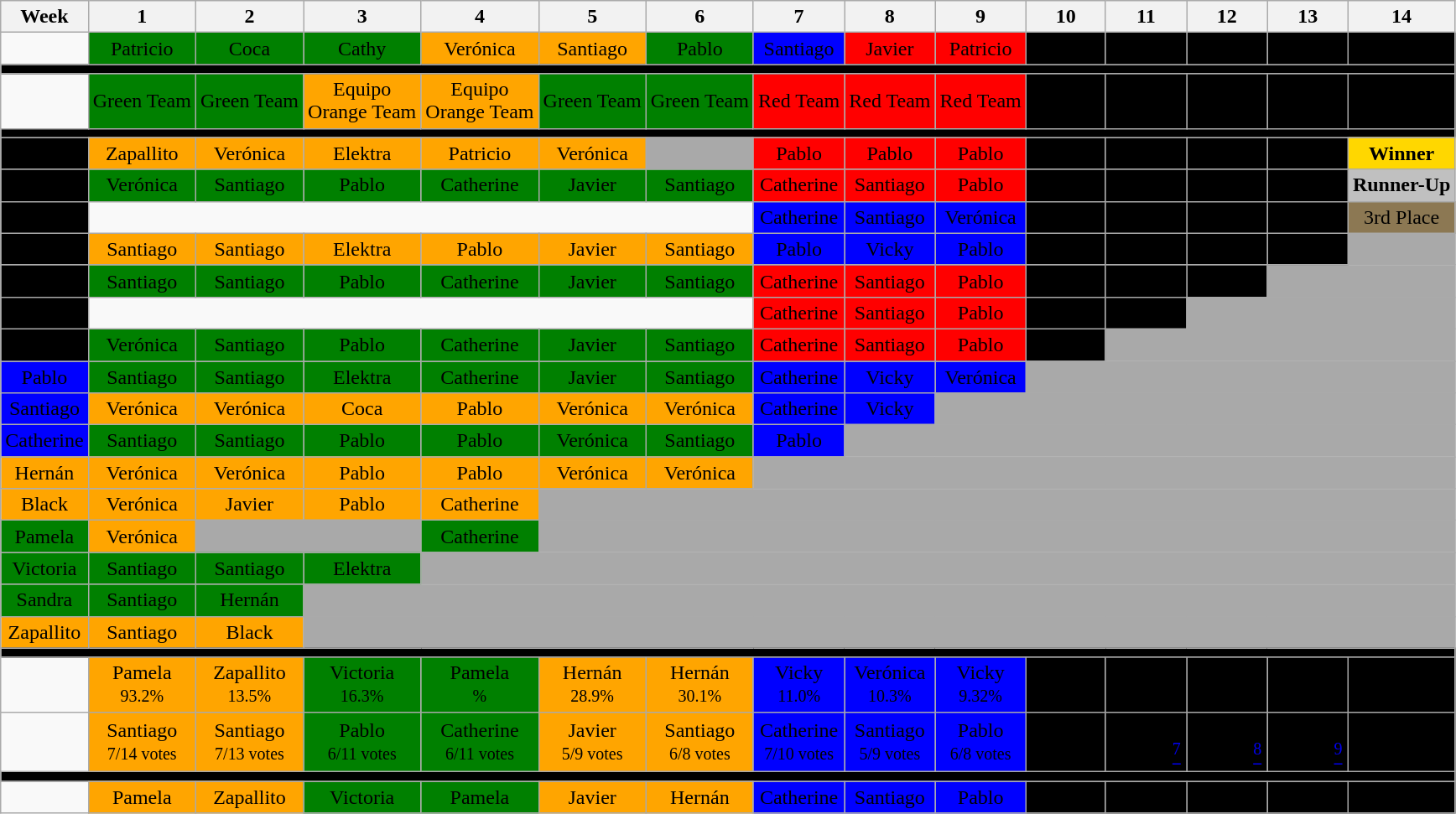<table class="wikitable">
<tr>
<th>Week</th>
<th align="center">1</th>
<th align="center">2</th>
<th align="center">3</th>
<th align="center">4</th>
<th align="center">5</th>
<th align="center">6</th>
<th align="center">7</th>
<th align="center">8</th>
<th align="center">9</th>
<th align="center">10</th>
<th align="center">11</th>
<th align="center">12</th>
<th align="center">13</th>
<th align="center">14</th>
</tr>
<tr>
<td></td>
<td bgcolor="green" align="center"><span>Patricio</span></td>
<td bgcolor="green" align="center"><span>Coca</span></td>
<td bgcolor="green" align="center"><span>Cathy</span></td>
<td bgcolor="orange" align="center">Verónica</td>
<td bgcolor="orange" align="center">Santiago</td>
<td bgcolor="green" align="center"><span>Pablo</span></td>
<td bgcolor="blue" align="center"><span>Santiago</span></td>
<td bgcolor="red" align="center"><span>Javier</span></td>
<td bgcolor="red" align="center"><span>Patricio</span></td>
<td bgcolor="black" align="center"><span>Marisela</span></td>
<td bgcolor="black" align="center"><span>Vicky</span></td>
<td bgcolor="black" align="center"><span>Verónica</span></td>
<td bgcolor="black" align="center"><span>Javier</span></td>
<td bgcolor="black" align="center"><span>-</span></td>
</tr>
<tr>
<th style="background:#000000;" colspan="15"></th>
</tr>
<tr>
<td></td>
<td bgcolor="green" align="center"><span>Green Team</span></td>
<td bgcolor="green" align="center"><span>Green Team</span></td>
<td bgcolor="orange" align="center">Equipo<br>Orange Team</td>
<td bgcolor="orange" align="center">Equipo<br>Orange Team</td>
<td bgcolor="green" align="center"><span>Green Team</span></td>
<td bgcolor="green" align="center"><span>Green Team</span></td>
<td bgcolor="red" align="center"><span>Red Team</span></td>
<td bgcolor="red" align="center"><span>Red Team</span></td>
<td bgcolor="red" align="center"><span>Red Team</span></td>
<td bgcolor="black" align="center"><span>Javier</span></td>
<td bgcolor="black" align="center"><span>Patricio</span></td>
<td bgcolor="black" align="center"><span>Coca</span></td>
<td bgcolor="black" align="center"><span>Vicky</span></td>
<td bgcolor="black" align="center"><span>-</span></td>
</tr>
<tr>
<th style="background:#000000;" colspan="15"></th>
</tr>
<tr>
<td bgcolor="black" align="center"><span>Javier</span></td>
<td bgcolor="orange" align="center">Zapallito</td>
<td bgcolor="orange" align="center">Verónica</td>
<td bgcolor="orange" align="center">Elektra</td>
<td bgcolor="orange" align="center">Patricio</td>
<td bgcolor="orange" align="center">Verónica</td>
<td colspan="1" bgcolor="darkgray"></td>
<td bgcolor="red" align="center"><span>Pablo</span></td>
<td bgcolor="red" align="center"><span>Pablo</span></td>
<td bgcolor="red" align="center"><span>Pablo</span></td>
<td bgcolor="black" align="center"><span>Patricio</span></td>
<td bgcolor="black" align="center"><span>Coca</span></td>
<td bgcolor="black" align="center"><span>Vicky</span></td>
<td bgcolor="black" align="center"><span>Verónica</span></td>
<td bgcolor="FFD700" align="center"><strong>Winner</strong></td>
</tr>
<tr>
<td bgcolor="black" align="center"><span>Coca</span></td>
<td bgcolor="green" align="center"><span>Verónica</span></td>
<td bgcolor="green" align="center"><span>Santiago</span></td>
<td bgcolor="green" align="center"><span>Pablo</span></td>
<td bgcolor="green" align="center"><span>Catherine</span></td>
<td bgcolor="green" align="center"><span>Javier</span></td>
<td bgcolor="green" align="center"><span>Santiago</span></td>
<td bgcolor="red" align="center"><span>Catherine</span></td>
<td bgcolor="red" align="center"><span>Santiago</span></td>
<td bgcolor="red" align="center"><span>Pablo</span></td>
<td bgcolor="black" align="center"><span>Vicky</span></td>
<td bgcolor="black" align="center"><span>Verónica</span></td>
<td bgcolor="black" align="center"><span>Verónica</span></td>
<td bgcolor="black" align="center"><span>Verónica</span></td>
<td bgcolor="C0C0C0" align="center"><strong>Runner-Up</strong></td>
</tr>
<tr>
<td bgcolor="black" align="center"><span>Vicky</span></td>
<td colspan="6"></td>
<td bgcolor="blue" align="center"><span>Catherine</span></td>
<td bgcolor="blue" align="center"><span>Santiago</span></td>
<td bgcolor="blue" align="center"><span>Verónica</span></td>
<td bgcolor="black" align="center"><span>Patricio</span></td>
<td bgcolor="black" align="center"><span>Coca</span></td>
<td bgcolor="black" align="center"><span>Javier</span></td>
<td bgcolor="black" align="center"><span>Javier</span></td>
<td bgcolor="8C7853" align="center">3rd Place</td>
</tr>
<tr>
<td bgcolor="black" align="center"><span>Verónica</span></td>
<td bgcolor="orange" align="center">Santiago</td>
<td bgcolor="orange" align="center">Santiago</td>
<td bgcolor="orange" align="center">Elektra</td>
<td bgcolor="orange" align="center">Pablo</td>
<td bgcolor="orange" align="center">Javier</td>
<td bgcolor="orange" align="center">Santiago</td>
<td bgcolor="blue" align="center"><span>Pablo</span></td>
<td bgcolor="blue" align="center"><span>Vicky</span></td>
<td bgcolor="blue" align="center"><span>Pablo</span></td>
<td bgcolor="black" align="center"><span>Patricio</span></td>
<td bgcolor="black" align="center"><span>Coca</span></td>
<td bgcolor="black" align="center"><span>Javier</span></td>
<td bgcolor="black" align="center"><span>Javier</span></td>
<td colspan="1" bgcolor="darkgray"></td>
</tr>
<tr>
<td bgcolor="black" align="center"><span>Patricio</span></td>
<td bgcolor="green" align="center"><span>Santiago</span></td>
<td bgcolor="green" align="center"><span>Santiago</span></td>
<td bgcolor="green" align="center"><span>Pablo</span></td>
<td bgcolor="green" align="center"><span>Catherine</span></td>
<td bgcolor="green" align="center"><span>Javier</span></td>
<td bgcolor="green" align="center"><span>Santiago</span></td>
<td bgcolor="red" align="center"><span>Catherine</span></td>
<td bgcolor="red" align="center"><span>Santiago</span></td>
<td bgcolor="red" align="center"><span>Pablo</span></td>
<td bgcolor="black" align="center"><span>Vicky</span></td>
<td bgcolor="black" align="center"><span>Verónica</span></td>
<td bgcolor="black" align="center"><span>Verónica</span></td>
<td colspan="2" bgcolor="darkgray"></td>
</tr>
<tr>
<td bgcolor="black" align="center"><span>Marisela</span></td>
<td colspan="6"></td>
<td bgcolor="red" align="center"><span>Catherine</span></td>
<td bgcolor="red" align="center"><span>Santiago</span></td>
<td bgcolor="red" align="center"><span>Pablo</span></td>
<td bgcolor="black" align="center"><span>Patricio</span></td>
<td bgcolor="black" align="center"><span>Verónica</span></td>
<td colspan="3" bgcolor="darkgray"></td>
</tr>
<tr>
<td bgcolor="black" align="center"><span>Elektra</span></td>
<td bgcolor="green" align="center"><span>Verónica</span></td>
<td bgcolor="green" align="center"><span>Santiago</span></td>
<td bgcolor="green" align="center"><span>Pablo</span></td>
<td bgcolor="green" align="center"><span>Catherine</span></td>
<td bgcolor="green" align="center"><span>Javier</span></td>
<td bgcolor="green" align="center"><span>Santiago</span></td>
<td bgcolor="red" align="center"><span>Catherine</span></td>
<td bgcolor="red" align="center"><span>Santiago</span></td>
<td bgcolor="red" align="center"><span>Pablo</span></td>
<td bgcolor="black" align="center"><span>Marisela</span></td>
<td colspan="4" bgcolor="darkgray"></td>
</tr>
<tr>
<td bgcolor="blue" align="center"><span>Pablo</span></td>
<td bgcolor="green" align="center"><span>Santiago</span></td>
<td bgcolor="green" align="center"><span>Santiago</span></td>
<td bgcolor="green" align="center"><span>Elektra</span></td>
<td bgcolor="green" align="center"><span>Catherine</span></td>
<td bgcolor="green" align="center"><span>Javier</span></td>
<td bgcolor="green" align="center"><span>Santiago</span></td>
<td bgcolor="blue" align="center"><span>Catherine</span></td>
<td bgcolor="blue" align="center"><span>Vicky</span></td>
<td bgcolor="blue" align="center"><span>Verónica</span></td>
<td colspan="5" bgcolor="darkgray"></td>
</tr>
<tr>
<td bgcolor="blue" align="center"><span>Santiago</span></td>
<td bgcolor="orange" align="center">Verónica</td>
<td bgcolor="orange" align="center">Verónica</td>
<td bgcolor="orange" align="center">Coca</td>
<td bgcolor="orange" align="center">Pablo</td>
<td bgcolor="orange" align="center">Verónica</td>
<td bgcolor="orange" align="center">Verónica</td>
<td bgcolor="blue" align="center"><span>Catherine</span></td>
<td bgcolor="blue" align="center"><span>Vicky</span></td>
<td colspan="6" bgcolor="darkgray"></td>
</tr>
<tr>
<td bgcolor="blue" align="center"><span>Catherine</span></td>
<td bgcolor="green" align="center"><span>Santiago</span></td>
<td bgcolor="green" align="center"><span>Santiago</span></td>
<td bgcolor="green" align="center"><span>Pablo</span></td>
<td bgcolor="green" align="center"><span>Pablo</span></td>
<td bgcolor="green" align="center"><span>Verónica</span></td>
<td bgcolor="green" align="center"><span>Santiago</span></td>
<td bgcolor="blue" align="center"><span>Pablo</span></td>
<td colspan="7" bgcolor="darkgray"></td>
</tr>
<tr>
<td bgcolor="orange" align="center">Hernán</td>
<td bgcolor="orange" align="center">Verónica</td>
<td bgcolor="orange" align="center">Verónica</td>
<td bgcolor="orange" align="center">Pablo</td>
<td bgcolor="orange" align="center">Pablo</td>
<td bgcolor="orange" align="center">Verónica</td>
<td bgcolor="orange" align="center">Verónica</td>
<td colspan="8" bgcolor="darkgray"></td>
</tr>
<tr>
<td bgcolor="orange" align="center">Black</td>
<td bgcolor="orange" align="center">Verónica</td>
<td bgcolor="orange" align="center">Javier</td>
<td bgcolor="orange" align="center">Pablo</td>
<td bgcolor="orange" align="center">Catherine</td>
<td colspan="10" bgcolor="darkgray"></td>
</tr>
<tr>
<td bgcolor="green" align="center"><span>Pamela</span></td>
<td bgcolor="orange" align="center">Verónica</td>
<td colspan="2" bgcolor="darkgray"></td>
<td bgcolor="green" align="center"><span>Catherine</span></td>
<td colspan="10" bgcolor="darkgray"></td>
</tr>
<tr>
<td bgcolor="green" align="center"><span>Victoria</span></td>
<td bgcolor="green" align="center"><span>Santiago</span></td>
<td bgcolor="green" align="center"><span>Santiago</span></td>
<td bgcolor="green" align="center"><span>Elektra</span></td>
<td colspan="11" bgcolor="darkgray"></td>
</tr>
<tr>
<td bgcolor="green" align="center"><span>Sandra</span></td>
<td bgcolor="green" align="center"><span>Santiago</span></td>
<td bgcolor="green" align="center"><span>Hernán</span></td>
<td colspan="12" bgcolor="darkgray"></td>
</tr>
<tr>
<td bgcolor="orange" align="center">Zapallito</td>
<td bgcolor="orange" align="center">Santiago</td>
<td bgcolor="orange" align="center">Black</td>
<td colspan="12" bgcolor="darkgray"></td>
</tr>
<tr>
<th style="background:#000000;" colspan="15"></th>
</tr>
<tr>
<td></td>
<td bgcolor="orange" align="center">Pamela<br><small>93.2%</small></td>
<td bgcolor="orange" align="center">Zapallito<br><small>13.5%</small></td>
<td bgcolor="green" align="center"><span>Victoria<br><small>16.3%</small></span></td>
<td bgcolor="green" align="center"><span>Pamela<br><small>%</small></span></td>
<td bgcolor="orange" align="center">Hernán<br><small>28.9%</small></td>
<td bgcolor="orange" align="center">Hernán<br><small>30.1%</small></td>
<td bgcolor="blue" align="center"><span>Vicky<br><small>11.0%</small></span></td>
<td bgcolor="blue" align="center"><span>Verónica<br><small>10.3%</small></span></td>
<td bgcolor="blue" align="center"><span>Vicky<br><small>9.32%</small></span></td>
<td bgcolor="black" align="center"><span>Elektra<br><small>%</small></span></td>
<td bgcolor="black" align="center"><span>Marisela<br><small>%</small></span></td>
<td bgcolor="black" align="center"><span>Patricio<br><small>%</small></span></td>
<td bgcolor="black" align="center"><span>Coca<br><small>%</small></span></td>
<td bgcolor="black" align="center"><span>-</span></td>
</tr>
<tr>
<td></td>
<td bgcolor="orange" align="center">Santiago<br><small>7/14 votes</small></td>
<td bgcolor="orange" align="center">Santiago<br><small>7/13 votes</small></td>
<td bgcolor="green" align="center"><span>Pablo<br><small>6/11 votes</small></span></td>
<td bgcolor="green" align="center"><span>Catherine<br><small>6/11 votes</small></span></td>
<td bgcolor="orange" align="center">Javier<br><small>5/9 votes</small></td>
<td bgcolor="orange" align="center">Santiago<br><small>6/8 votes</small></td>
<td bgcolor="blue" align="center"><span>Catherine<br><small>7/10 votes</small></span></td>
<td bgcolor="blue" align="center"><span>Santiago<br><small>5/9 votes</small></span></td>
<td bgcolor="blue" align="center"><span>Pablo<br><small>6/8 votes</small></span></td>
<td bgcolor="black" align="center"><span>Patricio<br><small>4/7 votes</small></span></td>
<td bgcolor="black" align="center"><span>Coca<br><small>3/6 votes</small></span><a href='#'><span><sup>7</sup></span></a></td>
<td bgcolor="black" align="center"><span>Javier<br><small>2/5 votes</small></span><a href='#'><span><sup>8</sup></span></a></td>
<td bgcolor="black" align="center"><span>Verónica<br><small>2/4 votes</small></span><a href='#'><span><sup>9</sup></span></a></td>
<td bgcolor="black" align="center"><span>-</span></td>
</tr>
<tr>
<th style="background:#000000;" colspan="15"></th>
</tr>
<tr>
<td></td>
<td bgcolor="orange" align="center">Pamela</td>
<td bgcolor="orange" align="center">Zapallito</td>
<td bgcolor="green" align="center"><span>Victoria</span></td>
<td bgcolor="green" align="center"><span>Pamela</span></td>
<td bgcolor="orange" align="center">Javier</td>
<td bgcolor="orange" align="center">Hernán</td>
<td bgcolor="blue" align="center"><span>Catherine</span></td>
<td bgcolor="blue" align="center"><span>Santiago</span></td>
<td bgcolor="blue" align="center"><span>Pablo</span></td>
<td bgcolor="black" align="center"><span>Elektra</span></td>
<td bgcolor="black" align="center"><span>Marisela</span></td>
<td bgcolor="black" align="center"><span>Patricio</span></td>
<td bgcolor="black" align="center"><span>Verónica</span></td>
<td bgcolor="black" align="center"><span>-</span></td>
</tr>
</table>
